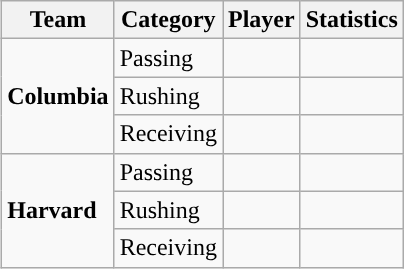<table class="wikitable" style="float: right;">
<tr>
<th>Team</th>
<th>Category</th>
<th>Player</th>
<th>Statistics</th>
</tr>
<tr>
<td rowspan=3><strong>Columbia</strong></td>
<td>Passing</td>
<td></td>
<td></td>
</tr>
<tr>
<td>Rushing</td>
<td></td>
<td></td>
</tr>
<tr>
<td>Receiving</td>
<td></td>
<td></td>
</tr>
<tr>
<td rowspan=3><strong>Harvard</strong></td>
<td>Passing</td>
<td></td>
<td></td>
</tr>
<tr>
<td>Rushing</td>
<td></td>
<td></td>
</tr>
<tr>
<td>Receiving</td>
<td></td>
<td></td>
</tr>
</table>
